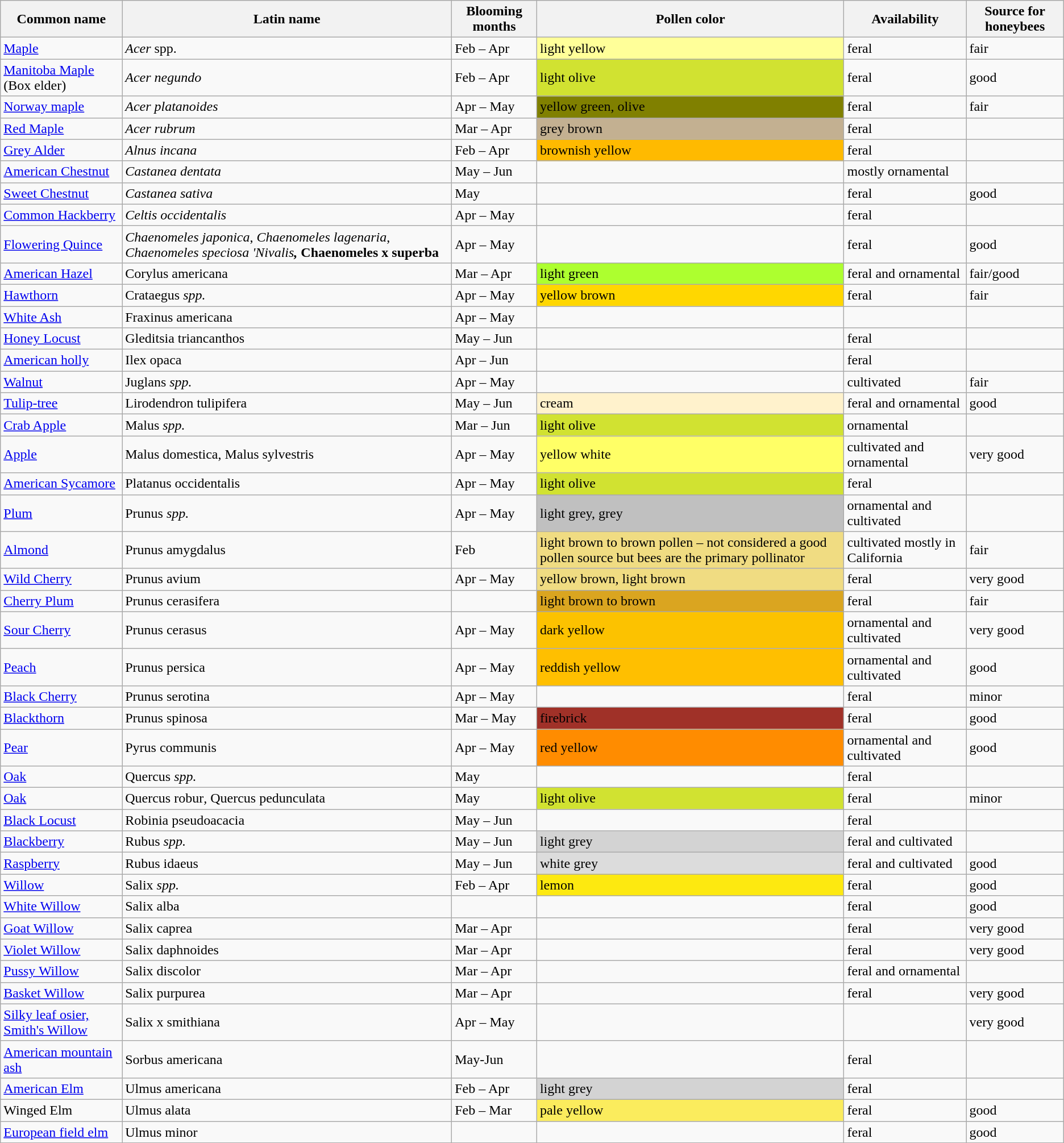<table class="wikitable sortable">
<tr>
<th>Common name</th>
<th>Latin name</th>
<th>Blooming months</th>
<th>Pollen color</th>
<th>Availability</th>
<th>Source for honeybees</th>
</tr>
<tr>
<td><a href='#'>Maple</a></td>
<td><em>Acer</em> spp.</td>
<td>Feb – Apr</td>
<td style="background: #FF9;">light yellow</td>
<td>feral</td>
<td>fair</td>
</tr>
<tr>
<td><a href='#'>Manitoba Maple</a> (Box elder)</td>
<td><em>Acer negundo</em></td>
<td>Feb – Apr</td>
<td style="background:#D1E231">light olive</td>
<td>feral</td>
<td>good</td>
</tr>
<tr>
<td><a href='#'>Norway maple</a></td>
<td><em>Acer platanoides</em></td>
<td>Apr – May</td>
<td style="background:olive">yellow green, olive</td>
<td>feral</td>
<td>fair</td>
</tr>
<tr>
<td><a href='#'>Red Maple</a></td>
<td><em>Acer rubrum</em></td>
<td>Mar – Apr</td>
<td style="background:#C3B091">grey brown</td>
<td>feral</td>
<td></td>
</tr>
<tr>
<td><a href='#'>Grey Alder</a></td>
<td><em>Alnus incana</em></td>
<td>Feb – Apr</td>
<td style="background:#FFBA00">brownish yellow</td>
<td>feral</td>
<td></td>
</tr>
<tr>
<td><a href='#'>American Chestnut</a></td>
<td><em>Castanea dentata</em></td>
<td>May – Jun</td>
<td></td>
<td>mostly ornamental</td>
<td></td>
</tr>
<tr>
<td><a href='#'>Sweet Chestnut</a></td>
<td><em>Castanea sativa</em></td>
<td>May</td>
<td></td>
<td>feral</td>
<td>good</td>
</tr>
<tr>
<td><a href='#'>Common Hackberry</a></td>
<td><em>Celtis occidentalis</em></td>
<td>Apr – May</td>
<td></td>
<td>feral</td>
<td></td>
</tr>
<tr>
<td><a href='#'>Flowering Quince</a></td>
<td><em>Chaenomeles japonica</em>, <em>Chaenomeles lagenaria</em>, <em>Chaenomeles speciosa 'Nivalis<strong>, </em>Chaenomeles x superba<em></td>
<td>Apr – May</td>
<td></td>
<td>feral</td>
<td>good</td>
</tr>
<tr>
<td><a href='#'>American Hazel</a></td>
<td></em>Corylus americana<em></td>
<td>Mar – Apr</td>
<td style="background:#ADFF2F">light green</td>
<td>feral and ornamental</td>
<td>fair/good</td>
</tr>
<tr>
<td><a href='#'>Hawthorn</a></td>
<td></em>Crataegus<em> spp.</td>
<td>Apr – May</td>
<td style="background:gold;">yellow brown</td>
<td>feral</td>
<td>fair</td>
</tr>
<tr>
<td><a href='#'>White Ash</a></td>
<td></em>Fraxinus americana<em></td>
<td>Apr – May</td>
<td></td>
<td></td>
</tr>
<tr>
<td><a href='#'>Honey Locust</a></td>
<td></em>Gleditsia triancanthos<em></td>
<td>May – Jun</td>
<td></td>
<td>feral</td>
<td></td>
</tr>
<tr>
<td><a href='#'>American holly</a></td>
<td></em>Ilex opaca<em></td>
<td>Apr – Jun</td>
<td></td>
<td>feral</td>
<td></td>
</tr>
<tr>
<td><a href='#'>Walnut</a></td>
<td></em>Juglans<em> spp.</td>
<td>Apr – May</td>
<td></td>
<td>cultivated</td>
<td>fair</td>
</tr>
<tr>
<td><a href='#'>Tulip-tree</a></td>
<td></em>Lirodendron tulipifera<em></td>
<td>May – Jun</td>
<td style="background:#FFF2CC">cream</td>
<td>feral and ornamental</td>
<td>good</td>
</tr>
<tr>
<td><a href='#'>Crab Apple</a></td>
<td></em>Malus<em> spp.</td>
<td>Mar – Jun</td>
<td style="background:#D1E231">light olive</td>
<td>ornamental</td>
<td></td>
</tr>
<tr>
<td><a href='#'>Apple</a></td>
<td></em>Malus domestica, Malus sylvestris<em></td>
<td>Apr – May</td>
<td style="background: #FF6;">yellow white</td>
<td>cultivated and ornamental</td>
<td>very good</td>
</tr>
<tr>
<td><a href='#'>American Sycamore</a></td>
<td></em>Platanus occidentalis<em></td>
<td>Apr – May</td>
<td style="background:#D1E231">light olive</td>
<td>feral</td>
<td></td>
</tr>
<tr>
<td><a href='#'>Plum</a></td>
<td></em>Prunus<em> spp.</td>
<td>Apr – May</td>
<td style="background:silver;">light grey, grey</td>
<td>ornamental and cultivated</td>
<td></td>
</tr>
<tr>
<td><a href='#'>Almond</a></td>
<td></em>Prunus amygdalus<em></td>
<td>Feb</td>
<td style="background:#F0DC82">light brown to brown pollen – not considered a good pollen source but bees are the primary pollinator</td>
<td>cultivated mostly in California</td>
<td>fair</td>
</tr>
<tr>
<td><a href='#'>Wild Cherry</a></td>
<td></em>Prunus avium<em></td>
<td>Apr – May</td>
<td style="background:#F0DC82">yellow brown, light brown</td>
<td>feral</td>
<td>very good</td>
</tr>
<tr>
<td><a href='#'>Cherry Plum</a></td>
<td></em>Prunus cerasifera<em></td>
<td></td>
<td style="background:#DAA520">light brown to brown</td>
<td>feral</td>
<td>fair</td>
</tr>
<tr>
<td><a href='#'>Sour Cherry</a></td>
<td></em>Prunus cerasus<em></td>
<td>Apr – May</td>
<td style="background:#FCC200">dark yellow</td>
<td>ornamental and cultivated</td>
<td>very good</td>
</tr>
<tr>
<td><a href='#'>Peach</a></td>
<td></em>Prunus persica<em></td>
<td>Apr – May</td>
<td style="background:#FFBF00">reddish yellow</td>
<td>ornamental and cultivated</td>
<td>good</td>
</tr>
<tr>
<td><a href='#'>Black Cherry</a></td>
<td></em>Prunus serotina<em></td>
<td>Apr – May</td>
<td></td>
<td>feral</td>
<td>minor</td>
</tr>
<tr>
<td><a href='#'>Blackthorn</a></td>
<td></em>Prunus spinosa<em></td>
<td>Mar – May</td>
<td style="background:#A03128">firebrick</td>
<td>feral</td>
<td>good</td>
</tr>
<tr>
<td><a href='#'>Pear</a></td>
<td></em>Pyrus communis<em></td>
<td>Apr – May</td>
<td style="background:#FF8C00">red yellow</td>
<td>ornamental and cultivated</td>
<td>good</td>
</tr>
<tr>
<td><a href='#'>Oak</a></td>
<td></em>Quercus<em> spp.</td>
<td>May</td>
<td></td>
<td>feral</td>
<td></td>
</tr>
<tr>
<td><a href='#'>Oak</a></td>
<td></em>Quercus robur<em>, </em>Quercus pedunculata<em></td>
<td>May</td>
<td style="background:#D1E231">light olive</td>
<td>feral</td>
<td>minor</td>
</tr>
<tr>
<td><a href='#'>Black Locust</a></td>
<td></em>Robinia pseudoacacia<em></td>
<td>May – Jun</td>
<td></td>
<td>feral</td>
<td></td>
</tr>
<tr>
<td><a href='#'>Blackberry</a></td>
<td></em>Rubus<em> spp.</td>
<td>May – Jun</td>
<td style="background:#D3D3D3">light grey</td>
<td>feral and cultivated</td>
<td></td>
</tr>
<tr>
<td><a href='#'>Raspberry</a></td>
<td></em>Rubus idaeus<em></td>
<td>May – Jun</td>
<td style="background: #DCDCDC">white grey</td>
<td>feral and cultivated</td>
<td>good</td>
</tr>
<tr>
<td><a href='#'>Willow</a></td>
<td></em>Salix<em> spp.</td>
<td>Feb – Apr</td>
<td style="background:#FDE910">lemon</td>
<td>feral</td>
<td>good</td>
</tr>
<tr>
<td><a href='#'>White Willow</a></td>
<td></em>Salix alba<em></td>
<td></td>
<td></td>
<td>feral</td>
<td>good</td>
</tr>
<tr>
<td><a href='#'>Goat Willow</a></td>
<td></em>Salix caprea<em></td>
<td>Mar – Apr</td>
<td></td>
<td>feral</td>
<td>very good</td>
</tr>
<tr>
<td><a href='#'>Violet Willow</a></td>
<td></em>Salix daphnoides<em></td>
<td>Mar – Apr</td>
<td></td>
<td>feral</td>
<td>very good</td>
</tr>
<tr>
<td><a href='#'>Pussy Willow</a></td>
<td></em>Salix discolor<em></td>
<td>Mar – Apr</td>
<td></td>
<td>feral and ornamental</td>
<td></td>
</tr>
<tr>
<td><a href='#'>Basket Willow</a></td>
<td></em>Salix purpurea<em></td>
<td>Mar – Apr</td>
<td></td>
<td>feral</td>
<td>very good</td>
</tr>
<tr>
<td><a href='#'>Silky leaf osier, Smith's Willow</a></td>
<td></em>Salix x smithiana<em></td>
<td>Apr – May</td>
<td></td>
<td></td>
<td>very good</td>
</tr>
<tr>
<td><a href='#'>American mountain ash</a></td>
<td></em>Sorbus americana<em></td>
<td>May-Jun</td>
<td></td>
<td>feral</td>
<td></td>
</tr>
<tr>
<td><a href='#'>American Elm</a></td>
<td></em>Ulmus americana<em></td>
<td>Feb – Apr</td>
<td style="background:#D3D3D3">light grey</td>
<td>feral</td>
<td></td>
</tr>
<tr>
<td>Winged Elm</td>
<td></em>Ulmus alata<em></td>
<td>Feb – Mar</td>
<td style="background:#FBEC5D">pale yellow</td>
<td>feral</td>
<td>good</td>
</tr>
<tr>
<td><a href='#'>European field elm</a></td>
<td></em>Ulmus minor<em></td>
<td></td>
<td></td>
<td>feral</td>
<td>good</td>
</tr>
</table>
